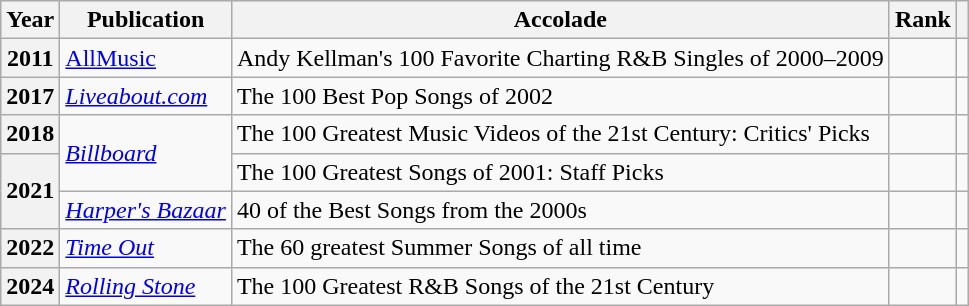<table class="wikitable plainrowheaders">
<tr>
<th scope="col">Year</th>
<th scope="col">Publication</th>
<th scope="col">Accolade</th>
<th scope="col">Rank</th>
<th scope="col"></th>
</tr>
<tr>
<th scope="row">2011</th>
<td><a href='#'>AllMusic</a></td>
<td>Andy Kellman's 100 Favorite Charting R&B Singles of 2000–2009</td>
<td></td>
<td></td>
</tr>
<tr>
<th scope="row">2017</th>
<td><em><a href='#'>Liveabout.com</a></em></td>
<td>The 100 Best Pop Songs of 2002</td>
<td></td>
<td></td>
</tr>
<tr>
<th scope="row">2018</th>
<td rowspan="2"><em><a href='#'>Billboard</a></em></td>
<td>The 100 Greatest Music Videos of the 21st Century: Critics' Picks</td>
<td></td>
<td></td>
</tr>
<tr>
<th scope="row" rowspan="2">2021</th>
<td>The 100 Greatest Songs of 2001: Staff Picks</td>
<td></td>
<td></td>
</tr>
<tr>
<td><em><a href='#'>Harper's Bazaar</a></em></td>
<td>40 of the Best Songs from the 2000s</td>
<td></td>
<td></td>
</tr>
<tr>
<th scope="row">2022</th>
<td><em><a href='#'>Time Out</a></em></td>
<td>The 60 greatest Summer Songs of all time</td>
<td></td>
<td></td>
</tr>
<tr>
<th scope="row">2024</th>
<td><em><a href='#'>Rolling Stone</a></em></td>
<td>The 100 Greatest R&B Songs of the 21st Century</td>
<td></td>
<td></td>
</tr>
</table>
